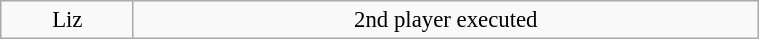<table class="wikitable plainrowheaders floatright" style="font-size: 95%; margin: 10px; text-align: center;" align="right" width="40%">
<tr>
<td>Liz</td>
<td>2nd player executed</td>
</tr>
</table>
